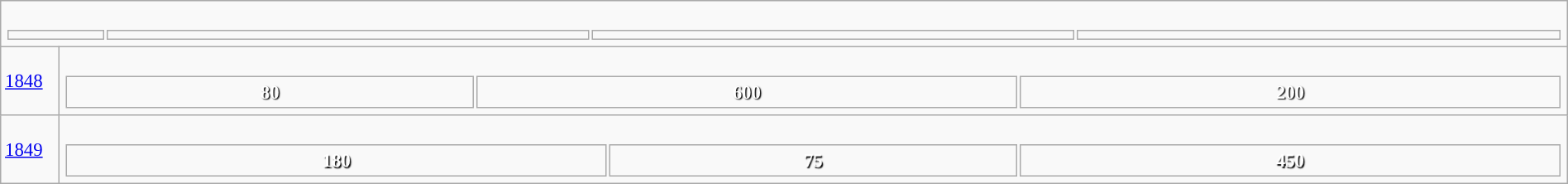<table class="wikitable" width="100%" style="border:solid #000000 1px; font-size:95%;">
<tr>
<td colspan="2"><br><table width="100%" style="font-size:90%;">
<tr>
<td width="70"></td>
<td></td>
<td></td>
<td></td>
</tr>
</table>
</td>
</tr>
<tr>
<td width="40"><a href='#'>1848</a></td>
<td><br><table style="width:100%; text-align:center; font-weight:bold; color:white; text-shadow: 1px 1px 1px #000000;">
<tr>
<td style="background-color: ">80</td>
<td style="background-color: ">600</td>
<td style="background-color: ">200</td>
</tr>
</table>
</td>
</tr>
<tr>
<td width="40"><a href='#'>1849</a></td>
<td><br><table style="width:100%; text-align:center; font-weight:bold; color:white; text-shadow: 1px 1px 1px #000000;">
<tr>
<td style="background-color: ">180</td>
<td style="background-color: ">75</td>
<td style="background-color: ">450</td>
</tr>
</table>
</td>
</tr>
</table>
